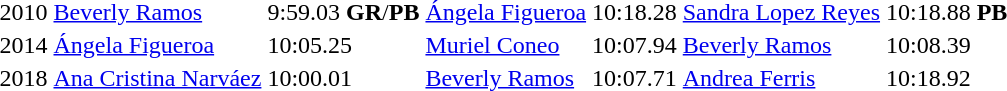<table>
<tr>
<td>2010</td>
<td><a href='#'>Beverly Ramos</a><br></td>
<td>9:59.03 <strong>GR</strong>/<strong>PB</strong></td>
<td><a href='#'>Ángela Figueroa</a><br></td>
<td>10:18.28</td>
<td><a href='#'>Sandra Lopez Reyes</a><br></td>
<td>10:18.88 <strong>PB</strong></td>
</tr>
<tr>
<td>2014</td>
<td><a href='#'>Ángela Figueroa</a><br></td>
<td>10:05.25</td>
<td><a href='#'>Muriel Coneo</a><br></td>
<td>10:07.94</td>
<td><a href='#'>Beverly Ramos</a><br></td>
<td>10:08.39</td>
</tr>
<tr>
<td>2018</td>
<td><a href='#'>Ana Cristina Narváez</a><br></td>
<td>10:00.01 </td>
<td><a href='#'>Beverly Ramos</a><br></td>
<td>10:07.71</td>
<td><a href='#'>Andrea Ferris</a><br></td>
<td>10:18.92 </td>
</tr>
</table>
